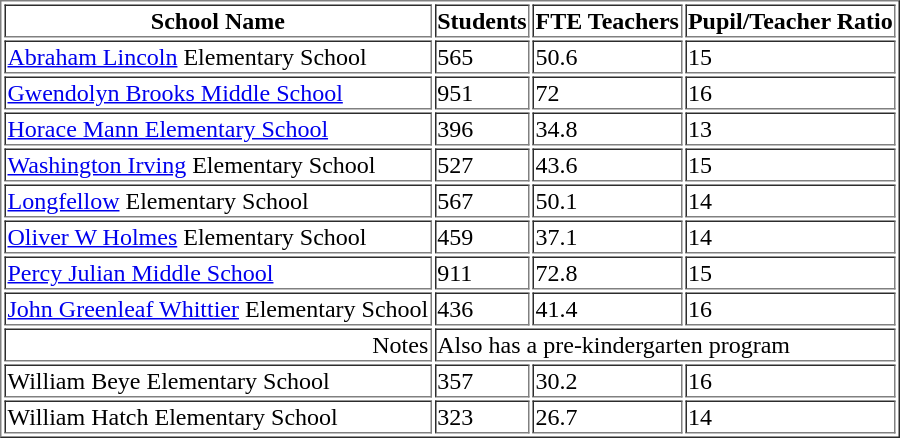<table border="1">
<tr>
<th>School Name</th>
<th>Students</th>
<th>FTE Teachers</th>
<th>Pupil/Teacher Ratio</th>
</tr>
<tr ---->
<td><a href='#'>Abraham Lincoln</a> Elementary School</td>
<td>565</td>
<td>50.6</td>
<td>15<br></td>
</tr>
<tr ---->
<td><a href='#'>Gwendolyn Brooks Middle School</a></td>
<td>951</td>
<td>72</td>
<td>16<br></td>
</tr>
<tr ---->
<td><a href='#'>Horace Mann Elementary School</a></td>
<td>396</td>
<td>34.8</td>
<td>13<br></td>
</tr>
<tr ---->
<td><a href='#'>Washington Irving</a> Elementary School</td>
<td>527</td>
<td>43.6</td>
<td>15<br></td>
</tr>
<tr ---->
<td><a href='#'>Longfellow</a> Elementary School</td>
<td>567</td>
<td>50.1</td>
<td>14<br></td>
</tr>
<tr ---->
<td><a href='#'>Oliver W Holmes</a> Elementary School</td>
<td>459</td>
<td>37.1</td>
<td>14<br></td>
</tr>
<tr ---->
<td><a href='#'>Percy Julian Middle School</a></td>
<td>911</td>
<td>72.8</td>
<td>15<br></td>
</tr>
<tr ---->
<td><a href='#'>John Greenleaf Whittier</a> Elementary School</td>
<td>436</td>
<td>41.4</td>
<td>16</td>
</tr>
<tr ---->
<td align="right">Notes</td>
<td colspan="3">Also has a pre-kindergarten program</td>
</tr>
<tr ---->
<td>William Beye Elementary School</td>
<td>357</td>
<td>30.2</td>
<td>16<br></td>
</tr>
<tr ---->
<td>William Hatch Elementary School</td>
<td>323</td>
<td>26.7</td>
<td>14<br></td>
</tr>
</table>
